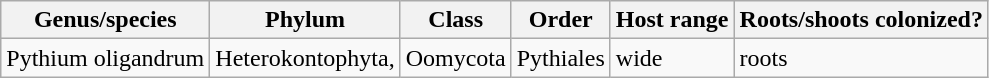<table class="wikitable sortable" style="text-align:left;">
<tr>
<th>Genus/species</th>
<th>Phylum</th>
<th>Class</th>
<th>Order</th>
<th>Host range</th>
<th>Roots/shoots colonized?</th>
</tr>
<tr>
<td>Pythium oligandrum</td>
<td>Heterokontophyta,</td>
<td>Oomycota</td>
<td>Pythiales</td>
<td>wide</td>
<td>roots</td>
</tr>
</table>
